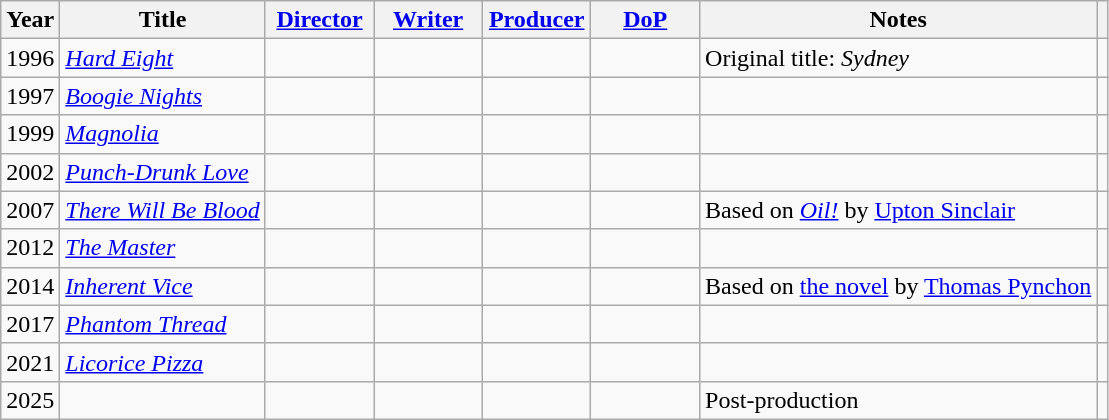<table class="wikitable">
<tr>
<th>Year</th>
<th>Title</th>
<th width="65"><a href='#'>Director</a></th>
<th width="65"><a href='#'>Writer</a></th>
<th width="65"><a href='#'>Producer</a></th>
<th width="65"><a href='#'>DoP</a></th>
<th>Notes</th>
<th></th>
</tr>
<tr>
<td>1996</td>
<td><em><a href='#'>Hard Eight</a></em></td>
<td></td>
<td></td>
<td></td>
<td></td>
<td>Original title: <em>Sydney</em></td>
<td></td>
</tr>
<tr>
<td>1997</td>
<td><em><a href='#'>Boogie Nights</a></em></td>
<td></td>
<td></td>
<td></td>
<td></td>
<td></td>
<td></td>
</tr>
<tr>
<td>1999</td>
<td><em><a href='#'>Magnolia</a></em></td>
<td></td>
<td></td>
<td></td>
<td></td>
<td></td>
<td></td>
</tr>
<tr>
<td>2002</td>
<td><em><a href='#'>Punch-Drunk Love</a></em></td>
<td></td>
<td></td>
<td></td>
<td></td>
<td></td>
<td></td>
</tr>
<tr>
<td>2007</td>
<td><em><a href='#'>There Will Be Blood</a></em></td>
<td></td>
<td></td>
<td></td>
<td></td>
<td>Based on <em><a href='#'>Oil!</a></em> by <a href='#'>Upton Sinclair</a></td>
<td></td>
</tr>
<tr>
<td>2012</td>
<td><em><a href='#'>The Master</a></em></td>
<td></td>
<td></td>
<td></td>
<td></td>
<td></td>
<td></td>
</tr>
<tr>
<td>2014</td>
<td><em><a href='#'>Inherent Vice</a></em></td>
<td></td>
<td></td>
<td></td>
<td></td>
<td>Based on <a href='#'>the novel</a> by <a href='#'>Thomas Pynchon</a></td>
<td></td>
</tr>
<tr>
<td>2017</td>
<td><em><a href='#'>Phantom Thread</a></em></td>
<td></td>
<td></td>
<td></td>
<td></td>
<td></td>
<td></td>
</tr>
<tr>
<td>2021</td>
<td><em><a href='#'>Licorice Pizza</a></em></td>
<td></td>
<td></td>
<td></td>
<td></td>
<td></td>
<td></td>
</tr>
<tr>
<td>2025</td>
<td></td>
<td></td>
<td></td>
<td></td>
<td></td>
<td>Post-production</td>
<td></td>
</tr>
</table>
